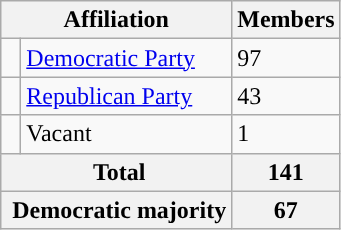<table class="wikitable">
<tr>
<th colspan=2 align="center" valign="top">Affiliation</th>
<th style="vertical-align:top;">Members</th>
</tr>
<tr>
<td style="background-color:"> </td>
<td><a href='#'>Democratic Party</a></td>
<td>97</td>
</tr>
<tr>
<td style="background-color:"> </td>
<td><a href='#'>Republican Party</a></td>
<td>43</td>
</tr>
<tr>
<td></td>
<td>Vacant</td>
<td>1</td>
</tr>
<tr>
<th colspan=2> Total</th>
<th>141</th>
</tr>
<tr>
<th colspan=2> Democratic majority</th>
<th>67</th>
</tr>
</table>
